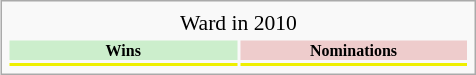<table class="infobox" style="width: 22em; text-align: left; font-size: 90%; vertical-align: middle;">
<tr>
<td colspan="2" style="text-align:center;"> Ward in 2010</td>
</tr>
<tr align="center">
<th style="background:#cceecc; font-size:8pt;" width="60px">Wins</th>
<th style="background:#eecccc; font-size:8pt;" width="60px">Nominations</th>
</tr>
<tr bgcolor=#eeeeff; align="center">
<td></td>
<td></td>
</tr>
</table>
